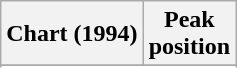<table class="wikitable sortable plainrowheaders">
<tr>
<th>Chart (1994)</th>
<th>Peak<br>position</th>
</tr>
<tr>
</tr>
<tr>
</tr>
<tr>
</tr>
<tr>
</tr>
<tr>
</tr>
<tr>
</tr>
<tr>
</tr>
</table>
